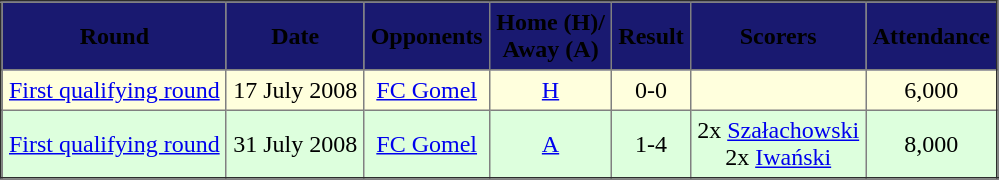<table border="2" cellpadding="4" style="border-collapse:collapse; text-align:center;">
<tr style="background:#191970;">
<th><strong><span>Round</span></strong></th>
<th><strong><span>Date</span></strong></th>
<th><strong><span>Opponents</span></strong></th>
<th><strong><span>Home (H)/<br> Away (A)</span></strong></th>
<th><strong><span>Result</span></strong></th>
<th><strong><span>Scorers</span></strong></th>
<th><strong><span>Attendance</span></strong></th>
</tr>
<tr bgcolor="#ffffdd">
<td><a href='#'>First qualifying round</a></td>
<td>17 July 2008</td>
<td><a href='#'>FC Gomel</a></td>
<td><a href='#'>H</a></td>
<td>0-0</td>
<td></td>
<td>6,000</td>
</tr>
<tr bgcolor="#ddffdd">
<td><a href='#'>First qualifying round</a></td>
<td>31 July 2008</td>
<td><a href='#'>FC Gomel</a></td>
<td><a href='#'>A</a></td>
<td>1-4</td>
<td>2x <a href='#'>Szałachowski</a> <br> 2x <a href='#'>Iwański</a></td>
<td>8,000</td>
</tr>
</table>
